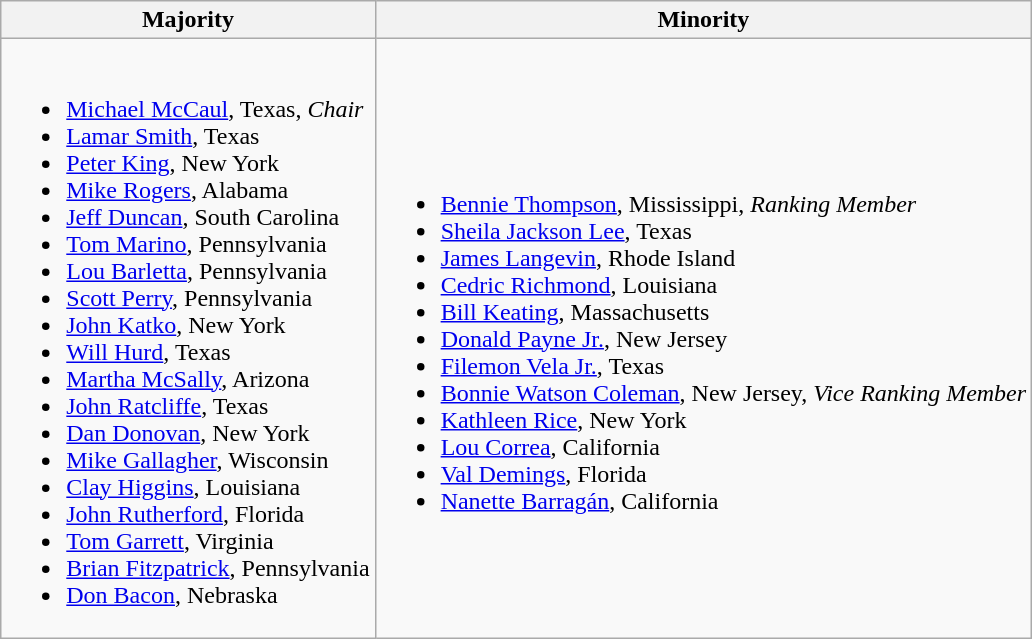<table class=wikitable>
<tr>
<th>Majority</th>
<th>Minority</th>
</tr>
<tr>
<td><br><ul><li><a href='#'>Michael McCaul</a>, Texas, <em>Chair</em></li><li><a href='#'>Lamar Smith</a>, Texas</li><li><a href='#'>Peter King</a>, New York</li><li><a href='#'>Mike Rogers</a>, Alabama</li><li><a href='#'>Jeff Duncan</a>, South Carolina</li><li><a href='#'>Tom Marino</a>, Pennsylvania</li><li><a href='#'>Lou Barletta</a>, Pennsylvania</li><li><a href='#'>Scott Perry</a>, Pennsylvania</li><li><a href='#'>John Katko</a>, New York</li><li><a href='#'>Will Hurd</a>, Texas</li><li><a href='#'>Martha McSally</a>, Arizona</li><li><a href='#'>John Ratcliffe</a>, Texas</li><li><a href='#'>Dan Donovan</a>, New York</li><li><a href='#'>Mike Gallagher</a>, Wisconsin</li><li><a href='#'>Clay Higgins</a>, Louisiana</li><li><a href='#'>John Rutherford</a>, Florida</li><li><a href='#'>Tom Garrett</a>, Virginia</li><li><a href='#'>Brian Fitzpatrick</a>, Pennsylvania</li><li><a href='#'>Don Bacon</a>, Nebraska</li></ul></td>
<td><br><ul><li><a href='#'>Bennie Thompson</a>, Mississippi, <em>Ranking Member</em></li><li><a href='#'>Sheila Jackson Lee</a>, Texas</li><li><a href='#'>James Langevin</a>, Rhode Island</li><li><a href='#'>Cedric Richmond</a>, Louisiana</li><li><a href='#'>Bill Keating</a>, Massachusetts</li><li><a href='#'>Donald Payne Jr.</a>, New Jersey</li><li><a href='#'>Filemon Vela Jr.</a>, Texas</li><li><a href='#'>Bonnie Watson Coleman</a>, New Jersey, <em>Vice Ranking Member</em></li><li><a href='#'>Kathleen Rice</a>, New York</li><li><a href='#'>Lou Correa</a>, California</li><li><a href='#'>Val Demings</a>, Florida</li><li><a href='#'>Nanette Barragán</a>, California</li></ul></td>
</tr>
</table>
